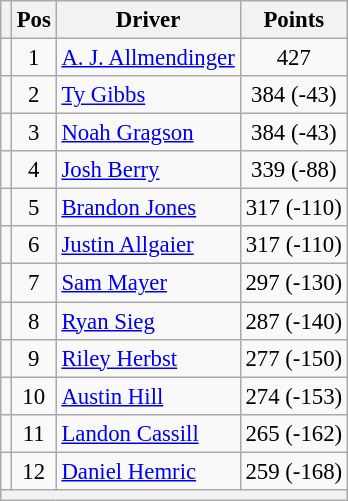<table class="wikitable" style="font-size: 95%;">
<tr>
<th></th>
<th>Pos</th>
<th>Driver</th>
<th>Points</th>
</tr>
<tr>
<td align="left"></td>
<td style="text-align:center;">1</td>
<td><a href='#'>A. J. Allmendinger</a></td>
<td style="text-align:center;">427</td>
</tr>
<tr>
<td align="left"></td>
<td style="text-align:center;">2</td>
<td><a href='#'>Ty Gibbs</a></td>
<td style="text-align:center;">384 (-43)</td>
</tr>
<tr>
<td align="left"></td>
<td style="text-align:center;">3</td>
<td><a href='#'>Noah Gragson</a></td>
<td style="text-align:center;">384 (-43)</td>
</tr>
<tr>
<td align="left"></td>
<td style="text-align:center;">4</td>
<td><a href='#'>Josh Berry</a></td>
<td style="text-align:center;">339 (-88)</td>
</tr>
<tr>
<td align="left"></td>
<td style="text-align:center;">5</td>
<td><a href='#'>Brandon Jones</a></td>
<td style="text-align:center;">317 (-110)</td>
</tr>
<tr>
<td align="left"></td>
<td style="text-align:center;">6</td>
<td><a href='#'>Justin Allgaier</a></td>
<td style="text-align:center;">317 (-110)</td>
</tr>
<tr>
<td align="left"></td>
<td style="text-align:center;">7</td>
<td><a href='#'>Sam Mayer</a></td>
<td style="text-align:center;">297 (-130)</td>
</tr>
<tr>
<td align="left"></td>
<td style="text-align:center;">8</td>
<td><a href='#'>Ryan Sieg</a></td>
<td style="text-align:center;">287 (-140)</td>
</tr>
<tr>
<td align="left"></td>
<td style="text-align:center;">9</td>
<td><a href='#'>Riley Herbst</a></td>
<td style="text-align:center;">277 (-150)</td>
</tr>
<tr>
<td align="left"></td>
<td style="text-align:center;">10</td>
<td><a href='#'>Austin Hill</a></td>
<td style="text-align:center;">274 (-153)</td>
</tr>
<tr>
<td align="left"></td>
<td style="text-align:center;">11</td>
<td><a href='#'>Landon Cassill</a></td>
<td style="text-align:center;">265 (-162)</td>
</tr>
<tr>
<td align="left"></td>
<td style="text-align:center;">12</td>
<td><a href='#'>Daniel Hemric</a></td>
<td style="text-align:center;">259 (-168)</td>
</tr>
<tr class="sortbottom">
<th colspan="9"></th>
</tr>
</table>
